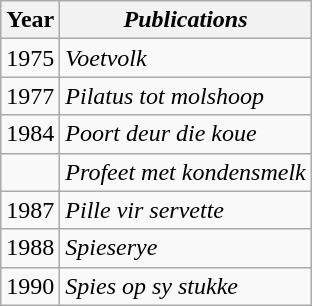<table class="wikitable">
<tr>
<th>Year</th>
<th><em>Publications</em></th>
</tr>
<tr>
<td>1975</td>
<td><em>Voetvolk</em></td>
</tr>
<tr>
<td>1977</td>
<td><em>Pilatus tot molshoop</em></td>
</tr>
<tr>
<td>1984</td>
<td><em>Poort deur die koue</em></td>
</tr>
<tr>
<td></td>
<td><em>Profeet met kondensmelk</em></td>
</tr>
<tr>
<td>1987</td>
<td><em>Pille vir servette</em></td>
</tr>
<tr>
<td>1988</td>
<td><em>Spieserye</em></td>
</tr>
<tr>
<td>1990</td>
<td><em>Spies op sy stukke</em></td>
</tr>
</table>
